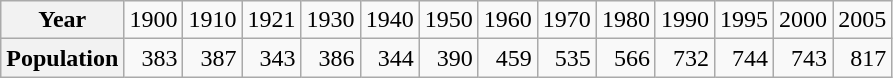<table class="wikitable" style="text-align:right;">
<tr>
<th>Year</th>
<td>1900</td>
<td>1910</td>
<td>1921</td>
<td>1930</td>
<td>1940</td>
<td>1950</td>
<td>1960</td>
<td>1970</td>
<td>1980</td>
<td>1990</td>
<td>1995</td>
<td>2000</td>
<td>2005</td>
</tr>
<tr>
<th>Population</th>
<td>383</td>
<td>387</td>
<td>343</td>
<td>386</td>
<td>344</td>
<td>390</td>
<td>459</td>
<td>535</td>
<td>566</td>
<td>732</td>
<td>744</td>
<td>743</td>
<td>817</td>
</tr>
</table>
